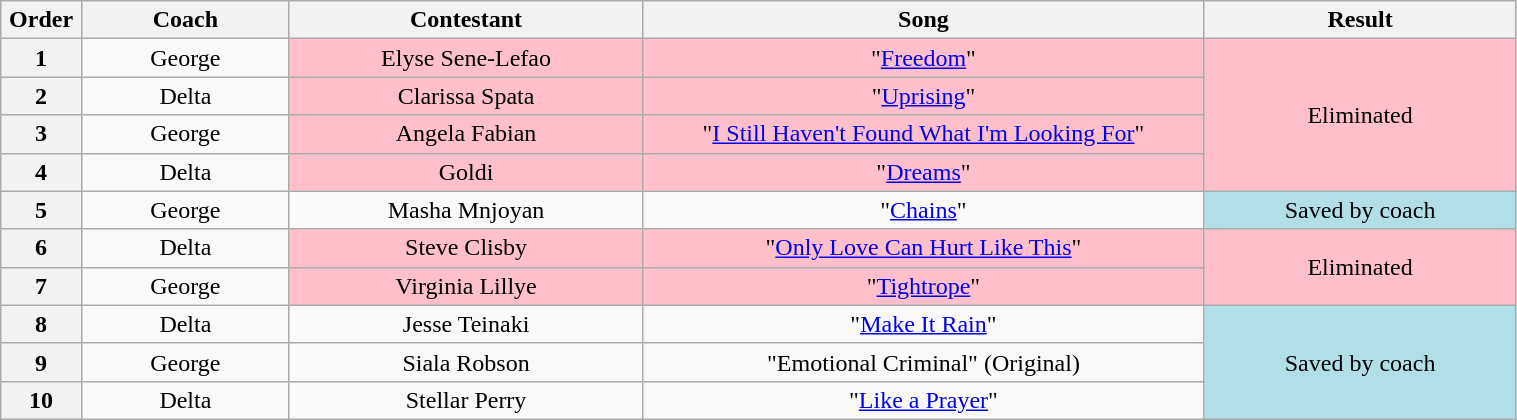<table class="wikitable" style="text-align:center; width:80%;">
<tr>
<th width="1%">Order</th>
<th width="10%">Coach</th>
<th width="17%">Contestant</th>
<th width="27%">Song</th>
<th width="15%">Result</th>
</tr>
<tr>
<th scope="row">1</th>
<td>George</td>
<td bgcolor="pink">Elyse Sene-Lefao</td>
<td bgcolor="pink">"<a href='#'>Freedom</a>"</td>
<td rowspan="4" bgcolor="pink">Eliminated</td>
</tr>
<tr>
<th scope="row">2</th>
<td>Delta</td>
<td bgcolor="pink">Clarissa Spata</td>
<td bgcolor="pink">"<a href='#'>Uprising</a>"</td>
</tr>
<tr>
<th scope="row">3</th>
<td>George</td>
<td bgcolor="pink">Angela Fabian</td>
<td bgcolor="pink">"<a href='#'>I Still Haven't Found What I'm Looking For</a>"</td>
</tr>
<tr>
<th scope="row">4</th>
<td>Delta</td>
<td bgcolor="pink">Goldi</td>
<td bgcolor="pink">"<a href='#'>Dreams</a>"</td>
</tr>
<tr>
<th scope="row">5</th>
<td>George</td>
<td>Masha Mnjoyan</td>
<td>"<a href='#'>Chains</a>"</td>
<td bgcolor="#B0E0E6">Saved by coach</td>
</tr>
<tr>
<th scope="row">6</th>
<td>Delta</td>
<td bgcolor="pink">Steve Clisby</td>
<td bgcolor="pink">"<a href='#'>Only Love Can Hurt Like This</a>"</td>
<td rowspan="2" bgcolor="pink">Eliminated</td>
</tr>
<tr>
<th scope="row">7</th>
<td>George</td>
<td bgcolor="pink">Virginia Lillye</td>
<td bgcolor="pink">"<a href='#'>Tightrope</a>"</td>
</tr>
<tr>
<th scope="row">8</th>
<td>Delta</td>
<td>Jesse Teinaki</td>
<td>"<a href='#'>Make It Rain</a>"</td>
<td rowspan="3" bgcolor="#B0E0E6">Saved by coach</td>
</tr>
<tr>
<th scope="row">9</th>
<td>George</td>
<td>Siala Robson</td>
<td>"Emotional Criminal" (Original)</td>
</tr>
<tr>
<th scope="row">10</th>
<td>Delta</td>
<td>Stellar Perry</td>
<td>"<a href='#'>Like a Prayer</a>"</td>
</tr>
</table>
